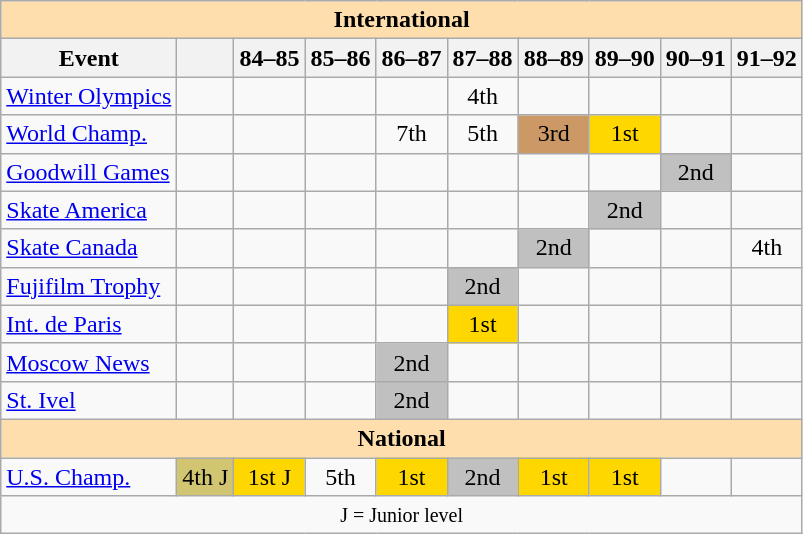<table class="wikitable" style="text-align:center">
<tr>
<th style="background-color: #ffdead; " colspan=10 align=center>International</th>
</tr>
<tr>
<th>Event</th>
<th></th>
<th>84–85</th>
<th>85–86</th>
<th>86–87</th>
<th>87–88</th>
<th>88–89</th>
<th>89–90</th>
<th>90–91</th>
<th>91–92</th>
</tr>
<tr>
<td align=left><a href='#'>Winter Olympics</a></td>
<td></td>
<td></td>
<td></td>
<td></td>
<td>4th</td>
<td></td>
<td></td>
<td></td>
<td></td>
</tr>
<tr>
<td align=left><a href='#'>World Champ.</a></td>
<td></td>
<td></td>
<td></td>
<td>7th</td>
<td>5th</td>
<td bgcolor=cc9966>3rd</td>
<td bgcolor=gold>1st</td>
<td></td>
<td></td>
</tr>
<tr>
<td align=left><a href='#'>Goodwill Games</a></td>
<td></td>
<td></td>
<td></td>
<td></td>
<td></td>
<td></td>
<td></td>
<td bgcolor=silver>2nd</td>
<td></td>
</tr>
<tr>
<td align=left><a href='#'>Skate America</a></td>
<td></td>
<td></td>
<td></td>
<td></td>
<td></td>
<td></td>
<td bgcolor=silver>2nd</td>
<td></td>
<td></td>
</tr>
<tr>
<td align=left><a href='#'>Skate Canada</a></td>
<td></td>
<td></td>
<td></td>
<td></td>
<td></td>
<td bgcolor=silver>2nd</td>
<td></td>
<td></td>
<td>4th</td>
</tr>
<tr>
<td align=left><a href='#'>Fujifilm Trophy</a></td>
<td></td>
<td></td>
<td></td>
<td></td>
<td bgcolor=silver>2nd</td>
<td></td>
<td></td>
<td></td>
<td></td>
</tr>
<tr>
<td align=left><a href='#'>Int. de Paris</a></td>
<td></td>
<td></td>
<td></td>
<td></td>
<td bgcolor=gold>1st</td>
<td></td>
<td></td>
<td></td>
<td></td>
</tr>
<tr>
<td align=left><a href='#'>Moscow News</a></td>
<td></td>
<td></td>
<td></td>
<td bgcolor=silver>2nd</td>
<td></td>
<td></td>
<td></td>
<td></td>
<td></td>
</tr>
<tr>
<td align=left><a href='#'>St. Ivel</a></td>
<td></td>
<td></td>
<td></td>
<td bgcolor=silver>2nd</td>
<td></td>
<td></td>
<td></td>
<td></td>
<td></td>
</tr>
<tr>
<th style="background-color: #ffdead; " colspan=10 align=center>National</th>
</tr>
<tr>
<td align=left><a href='#'>U.S. Champ.</a></td>
<td bgcolor=d1c571>4th J</td>
<td bgcolor=gold>1st J</td>
<td>5th</td>
<td bgcolor=gold>1st</td>
<td bgcolor=silver>2nd</td>
<td bgcolor=gold>1st</td>
<td bgcolor=gold>1st</td>
<td></td>
<td></td>
</tr>
<tr>
<td colspan=10 align=center><small> J = Junior level </small></td>
</tr>
</table>
